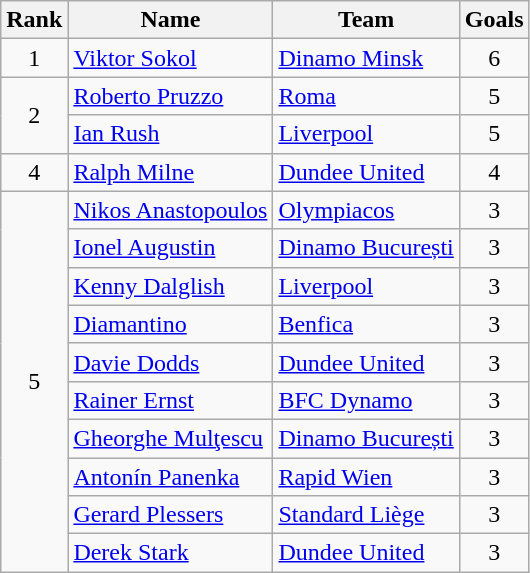<table class="wikitable" style="text-align:center">
<tr>
<th>Rank</th>
<th>Name</th>
<th>Team</th>
<th>Goals</th>
</tr>
<tr>
<td>1</td>
<td align="left"> <a href='#'>Viktor Sokol</a></td>
<td align="left"> <a href='#'>Dinamo Minsk</a></td>
<td>6</td>
</tr>
<tr>
<td rowspan="2">2</td>
<td align="left"> <a href='#'>Roberto Pruzzo</a></td>
<td align="left"> <a href='#'>Roma</a></td>
<td>5</td>
</tr>
<tr>
<td align="left"> <a href='#'>Ian Rush</a></td>
<td align="left"> <a href='#'>Liverpool</a></td>
<td>5</td>
</tr>
<tr>
<td>4</td>
<td align="left"> <a href='#'>Ralph Milne</a></td>
<td align="left"> <a href='#'>Dundee United</a></td>
<td>4</td>
</tr>
<tr>
<td rowspan="10">5</td>
<td align="left"> <a href='#'>Nikos Anastopoulos</a></td>
<td align="left"> <a href='#'>Olympiacos</a></td>
<td>3</td>
</tr>
<tr>
<td align="left"> <a href='#'>Ionel Augustin</a></td>
<td align="left"> <a href='#'>Dinamo București</a></td>
<td>3</td>
</tr>
<tr>
<td align="left"> <a href='#'>Kenny Dalglish</a></td>
<td align="left"> <a href='#'>Liverpool</a></td>
<td>3</td>
</tr>
<tr>
<td align="left"> <a href='#'>Diamantino</a></td>
<td align="left"> <a href='#'>Benfica</a></td>
<td>3</td>
</tr>
<tr>
<td align="left"> <a href='#'>Davie Dodds</a></td>
<td align="left"> <a href='#'>Dundee United</a></td>
<td>3</td>
</tr>
<tr>
<td align="left"> <a href='#'>Rainer Ernst</a></td>
<td align="left"> <a href='#'>BFC Dynamo</a></td>
<td>3</td>
</tr>
<tr>
<td align="left"> <a href='#'>Gheorghe Mulţescu</a></td>
<td align="left"> <a href='#'>Dinamo București</a></td>
<td>3</td>
</tr>
<tr>
<td align="left"> <a href='#'>Antonín Panenka</a></td>
<td align="left"> <a href='#'>Rapid Wien</a></td>
<td>3</td>
</tr>
<tr>
<td align="left"> <a href='#'>Gerard Plessers</a></td>
<td align="left"> <a href='#'>Standard Liège</a></td>
<td>3</td>
</tr>
<tr>
<td align="left"> <a href='#'>Derek Stark</a></td>
<td align="left"> <a href='#'>Dundee United</a></td>
<td>3</td>
</tr>
</table>
